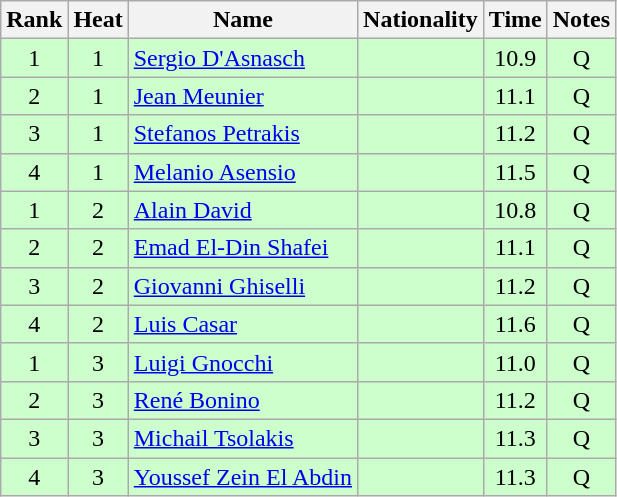<table class="wikitable sortable" style="text-align:center">
<tr>
<th>Rank</th>
<th>Heat</th>
<th>Name</th>
<th>Nationality</th>
<th>Time</th>
<th>Notes</th>
</tr>
<tr bgcolor=ccffcc>
<td>1</td>
<td>1</td>
<td align=left><a href='#'>Sergio D'Asnasch</a></td>
<td align=left></td>
<td>10.9</td>
<td>Q</td>
</tr>
<tr bgcolor=ccffcc>
<td>2</td>
<td>1</td>
<td align=left><a href='#'>Jean Meunier</a></td>
<td align=left></td>
<td>11.1</td>
<td>Q</td>
</tr>
<tr bgcolor=ccffcc>
<td>3</td>
<td>1</td>
<td align=left><a href='#'>Stefanos Petrakis</a></td>
<td align=left></td>
<td>11.2</td>
<td>Q</td>
</tr>
<tr bgcolor=ccffcc>
<td>4</td>
<td>1</td>
<td align=left><a href='#'>Melanio Asensio</a></td>
<td align=left></td>
<td>11.5</td>
<td>Q</td>
</tr>
<tr bgcolor=ccffcc>
<td>1</td>
<td>2</td>
<td align=left><a href='#'>Alain David</a></td>
<td align=left></td>
<td>10.8</td>
<td>Q</td>
</tr>
<tr bgcolor=ccffcc>
<td>2</td>
<td>2</td>
<td align=left><a href='#'>Emad El-Din Shafei</a></td>
<td align=left></td>
<td>11.1</td>
<td>Q</td>
</tr>
<tr bgcolor=ccffcc>
<td>3</td>
<td>2</td>
<td align=left><a href='#'>Giovanni Ghiselli</a></td>
<td align=left></td>
<td>11.2</td>
<td>Q</td>
</tr>
<tr bgcolor=ccffcc>
<td>4</td>
<td>2</td>
<td align=left><a href='#'>Luis Casar</a></td>
<td align=left></td>
<td>11.6</td>
<td>Q</td>
</tr>
<tr bgcolor=ccffcc>
<td>1</td>
<td>3</td>
<td align=left><a href='#'>Luigi Gnocchi</a></td>
<td align=left></td>
<td>11.0</td>
<td>Q</td>
</tr>
<tr bgcolor=ccffcc>
<td>2</td>
<td>3</td>
<td align=left><a href='#'>René Bonino</a></td>
<td align=left></td>
<td>11.2</td>
<td>Q</td>
</tr>
<tr bgcolor=ccffcc>
<td>3</td>
<td>3</td>
<td align=left><a href='#'>Michail Tsolakis</a></td>
<td align=left></td>
<td>11.3</td>
<td>Q</td>
</tr>
<tr bgcolor=ccffcc>
<td>4</td>
<td>3</td>
<td align=left><a href='#'>Youssef Zein El Abdin</a></td>
<td align=left></td>
<td>11.3</td>
<td>Q</td>
</tr>
</table>
